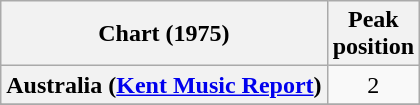<table class="wikitable sortable plainrowheaders" style="text-align:center">
<tr>
<th scope=col>Chart (1975)</th>
<th scope=col>Peak<br>position</th>
</tr>
<tr>
<th scope=row>Australia (<a href='#'>Kent Music Report</a>)</th>
<td style="text-align:center;">2</td>
</tr>
<tr>
</tr>
<tr>
</tr>
<tr>
</tr>
<tr>
</tr>
<tr>
</tr>
</table>
